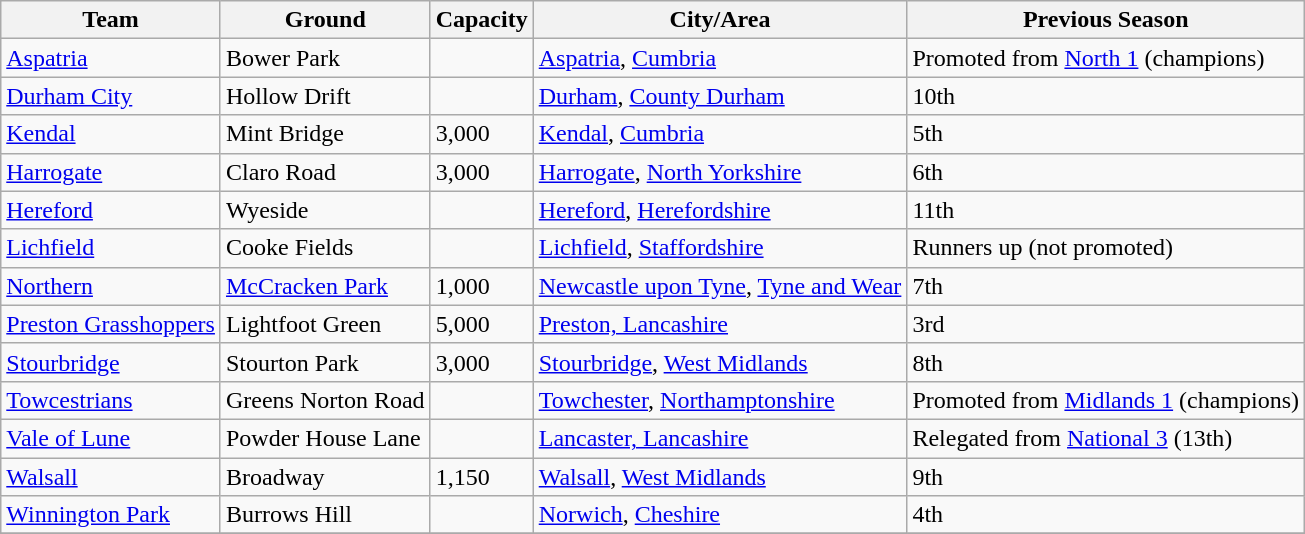<table class="wikitable sortable">
<tr>
<th>Team</th>
<th>Ground</th>
<th>Capacity</th>
<th>City/Area</th>
<th>Previous Season</th>
</tr>
<tr>
<td><a href='#'>Aspatria</a></td>
<td>Bower Park</td>
<td></td>
<td><a href='#'>Aspatria</a>, <a href='#'>Cumbria</a></td>
<td>Promoted from <a href='#'>North 1</a> (champions)</td>
</tr>
<tr>
<td><a href='#'>Durham City</a></td>
<td>Hollow Drift</td>
<td></td>
<td><a href='#'>Durham</a>, <a href='#'>County Durham</a></td>
<td>10th</td>
</tr>
<tr>
<td><a href='#'>Kendal</a></td>
<td>Mint Bridge</td>
<td>3,000</td>
<td><a href='#'>Kendal</a>, <a href='#'>Cumbria</a></td>
<td>5th</td>
</tr>
<tr>
<td><a href='#'>Harrogate</a></td>
<td>Claro Road</td>
<td>3,000</td>
<td><a href='#'>Harrogate</a>, <a href='#'>North Yorkshire</a></td>
<td>6th</td>
</tr>
<tr>
<td><a href='#'>Hereford</a></td>
<td>Wyeside</td>
<td></td>
<td><a href='#'>Hereford</a>, <a href='#'>Herefordshire</a></td>
<td>11th</td>
</tr>
<tr>
<td><a href='#'>Lichfield</a></td>
<td>Cooke Fields</td>
<td></td>
<td><a href='#'>Lichfield</a>, <a href='#'>Staffordshire</a></td>
<td>Runners up (not promoted)</td>
</tr>
<tr>
<td><a href='#'>Northern</a></td>
<td><a href='#'>McCracken Park</a></td>
<td>1,000</td>
<td><a href='#'>Newcastle upon Tyne</a>, <a href='#'>Tyne and Wear</a></td>
<td>7th</td>
</tr>
<tr>
<td><a href='#'>Preston Grasshoppers</a></td>
<td>Lightfoot Green</td>
<td>5,000</td>
<td><a href='#'>Preston, Lancashire</a></td>
<td>3rd</td>
</tr>
<tr>
<td><a href='#'>Stourbridge</a></td>
<td>Stourton Park</td>
<td>3,000</td>
<td><a href='#'>Stourbridge</a>, <a href='#'>West Midlands</a></td>
<td>8th</td>
</tr>
<tr>
<td><a href='#'>Towcestrians</a></td>
<td>Greens Norton Road</td>
<td></td>
<td><a href='#'>Towchester</a>, <a href='#'>Northamptonshire</a></td>
<td>Promoted from <a href='#'>Midlands 1</a> (champions)</td>
</tr>
<tr>
<td><a href='#'>Vale of Lune</a></td>
<td>Powder House Lane</td>
<td></td>
<td><a href='#'>Lancaster, Lancashire</a></td>
<td>Relegated from <a href='#'>National 3</a> (13th)</td>
</tr>
<tr>
<td><a href='#'>Walsall</a></td>
<td>Broadway</td>
<td>1,150</td>
<td><a href='#'>Walsall</a>, <a href='#'>West Midlands</a></td>
<td>9th</td>
</tr>
<tr>
<td><a href='#'>Winnington Park</a></td>
<td>Burrows Hill</td>
<td></td>
<td><a href='#'>Norwich</a>, <a href='#'>Cheshire</a></td>
<td>4th</td>
</tr>
<tr>
</tr>
</table>
